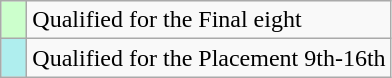<table class="wikitable" style="text-align: left;">
<tr>
<td width="10px" bgcolor="#ccffcc"></td>
<td>Qualified for the Final eight</td>
</tr>
<tr>
<td width="10px" bgcolor="#afeeee"></td>
<td>Qualified for the Placement 9th-16th</td>
</tr>
</table>
